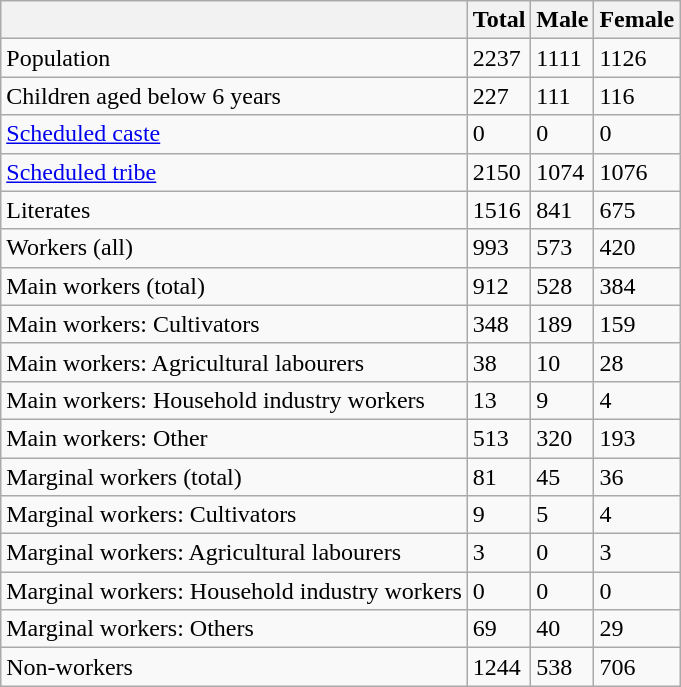<table class="wikitable sortable">
<tr>
<th></th>
<th>Total</th>
<th>Male</th>
<th>Female</th>
</tr>
<tr>
<td>Population</td>
<td>2237</td>
<td>1111</td>
<td>1126</td>
</tr>
<tr>
<td>Children aged below 6 years</td>
<td>227</td>
<td>111</td>
<td>116</td>
</tr>
<tr>
<td><a href='#'>Scheduled caste</a></td>
<td>0</td>
<td>0</td>
<td>0</td>
</tr>
<tr>
<td><a href='#'>Scheduled tribe</a></td>
<td>2150</td>
<td>1074</td>
<td>1076</td>
</tr>
<tr>
<td>Literates</td>
<td>1516</td>
<td>841</td>
<td>675</td>
</tr>
<tr>
<td>Workers (all)</td>
<td>993</td>
<td>573</td>
<td>420</td>
</tr>
<tr>
<td>Main workers (total)</td>
<td>912</td>
<td>528</td>
<td>384</td>
</tr>
<tr>
<td>Main workers: Cultivators</td>
<td>348</td>
<td>189</td>
<td>159</td>
</tr>
<tr>
<td>Main workers: Agricultural labourers</td>
<td>38</td>
<td>10</td>
<td>28</td>
</tr>
<tr>
<td>Main workers: Household industry workers</td>
<td>13</td>
<td>9</td>
<td>4</td>
</tr>
<tr>
<td>Main workers: Other</td>
<td>513</td>
<td>320</td>
<td>193</td>
</tr>
<tr>
<td>Marginal workers (total)</td>
<td>81</td>
<td>45</td>
<td>36</td>
</tr>
<tr>
<td>Marginal workers: Cultivators</td>
<td>9</td>
<td>5</td>
<td>4</td>
</tr>
<tr>
<td>Marginal workers: Agricultural labourers</td>
<td>3</td>
<td>0</td>
<td>3</td>
</tr>
<tr>
<td>Marginal workers: Household industry workers</td>
<td>0</td>
<td>0</td>
<td>0</td>
</tr>
<tr>
<td>Marginal workers: Others</td>
<td>69</td>
<td>40</td>
<td>29</td>
</tr>
<tr>
<td>Non-workers</td>
<td>1244</td>
<td>538</td>
<td>706</td>
</tr>
</table>
